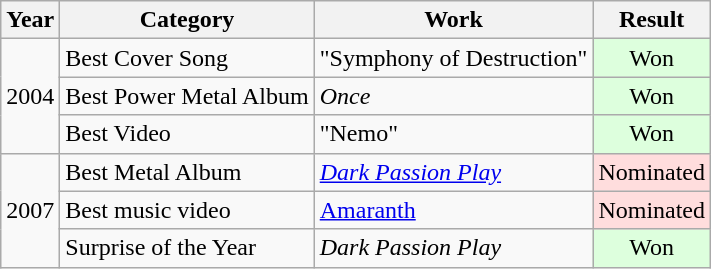<table class="wikitable">
<tr>
<th>Year</th>
<th>Category</th>
<th>Work</th>
<th>Result</th>
</tr>
<tr>
<td rowspan="3">2004</td>
<td>Best Cover Song</td>
<td>"Symphony of Destruction"</td>
<td style="background: #ddffdd" align="center" class="table-yes2">Won</td>
</tr>
<tr>
<td>Best Power Metal Album</td>
<td><em>Once</em></td>
<td style="background: #ddffdd" align="center" class="table-yes2">Won</td>
</tr>
<tr>
<td>Best Video</td>
<td>"Nemo"</td>
<td style="background: #ddffdd" align="center" class="table-yes2">Won </td>
</tr>
<tr>
<td rowspan="3">2007</td>
<td>Best Metal Album</td>
<td><em><a href='#'>Dark Passion Play</a></em></td>
<td style="background: #ffdddd" align="center" class="table-yes2">Nominated</td>
</tr>
<tr>
<td>Best music video</td>
<td><a href='#'>Amaranth</a></td>
<td style="background: #ffdddd" align="center" class="table-yes2">Nominated</td>
</tr>
<tr>
<td>Surprise of the Year</td>
<td><em>Dark Passion Play</em></td>
<td style="background: #ddffdd" align="center" class="table-yes2">Won </td>
</tr>
</table>
